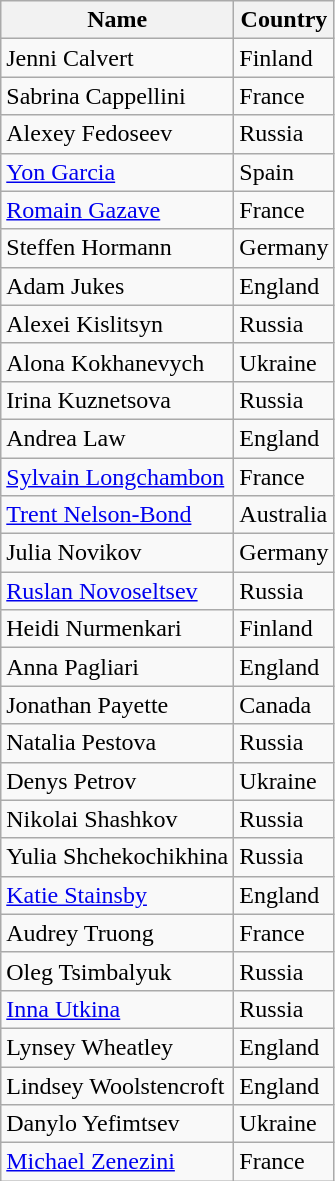<table class="wikitable">
<tr>
<th>Name</th>
<th>Country</th>
</tr>
<tr>
<td>Jenni Calvert</td>
<td>Finland</td>
</tr>
<tr>
<td>Sabrina Cappellini</td>
<td>France</td>
</tr>
<tr>
<td>Alexey Fedoseev</td>
<td>Russia</td>
</tr>
<tr>
<td><a href='#'>Yon Garcia</a></td>
<td>Spain</td>
</tr>
<tr>
<td><a href='#'>Romain Gazave</a></td>
<td>France</td>
</tr>
<tr>
<td>Steffen Hormann</td>
<td>Germany</td>
</tr>
<tr>
<td>Adam Jukes</td>
<td>England</td>
</tr>
<tr>
<td>Alexei Kislitsyn</td>
<td>Russia</td>
</tr>
<tr>
<td>Alona Kokhanevych</td>
<td>Ukraine</td>
</tr>
<tr>
<td>Irina Kuznetsova</td>
<td>Russia</td>
</tr>
<tr>
<td>Andrea Law</td>
<td>England</td>
</tr>
<tr>
<td><a href='#'>Sylvain Longchambon</a></td>
<td>France</td>
</tr>
<tr>
<td><a href='#'>Trent Nelson-Bond</a></td>
<td>Australia</td>
</tr>
<tr>
<td>Julia Novikov</td>
<td>Germany</td>
</tr>
<tr>
<td><a href='#'>Ruslan Novoseltsev</a></td>
<td>Russia</td>
</tr>
<tr>
<td>Heidi Nurmenkari</td>
<td>Finland</td>
</tr>
<tr>
<td>Anna Pagliari</td>
<td>England</td>
</tr>
<tr>
<td>Jonathan Payette</td>
<td>Canada</td>
</tr>
<tr>
<td>Natalia Pestova</td>
<td>Russia</td>
</tr>
<tr>
<td>Denys Petrov</td>
<td>Ukraine</td>
</tr>
<tr>
<td>Nikolai Shashkov</td>
<td>Russia</td>
</tr>
<tr>
<td>Yulia Shchekochikhina</td>
<td>Russia</td>
</tr>
<tr>
<td><a href='#'>Katie Stainsby</a></td>
<td>England</td>
</tr>
<tr>
<td>Audrey Truong</td>
<td>France</td>
</tr>
<tr>
<td>Oleg Tsimbalyuk</td>
<td>Russia</td>
</tr>
<tr>
<td><a href='#'>Inna Utkina</a></td>
<td>Russia</td>
</tr>
<tr>
<td>Lynsey Wheatley</td>
<td>England</td>
</tr>
<tr>
<td>Lindsey Woolstencroft</td>
<td>England</td>
</tr>
<tr>
<td>Danylo Yefimtsev</td>
<td>Ukraine</td>
</tr>
<tr>
<td><a href='#'>Michael Zenezini</a></td>
<td>France</td>
</tr>
</table>
